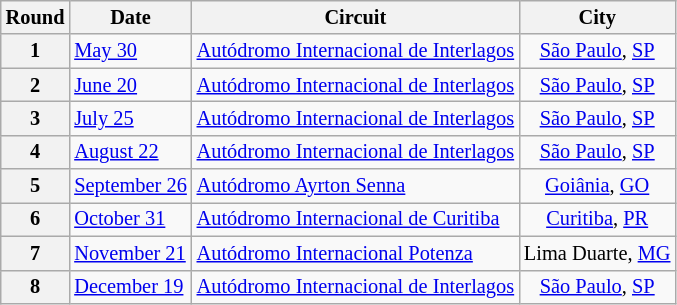<table class="wikitable" style="font-size: 85%;">
<tr>
<th>Round</th>
<th>Date</th>
<th>Circuit</th>
<th>City</th>
</tr>
<tr>
<th>1</th>
<td><a href='#'>May 30</a></td>
<td><a href='#'>Autódromo Internacional de Interlagos</a></td>
<td align="center"><a href='#'>São Paulo</a>, <a href='#'>SP</a></td>
</tr>
<tr>
<th>2</th>
<td><a href='#'>June 20</a></td>
<td><a href='#'>Autódromo Internacional de Interlagos</a></td>
<td align="center"><a href='#'>São Paulo</a>, <a href='#'>SP</a></td>
</tr>
<tr>
<th>3</th>
<td><a href='#'>July 25</a></td>
<td><a href='#'>Autódromo Internacional de Interlagos</a></td>
<td align="center"><a href='#'>São Paulo</a>, <a href='#'>SP</a></td>
</tr>
<tr>
<th>4</th>
<td><a href='#'>August 22</a></td>
<td><a href='#'>Autódromo Internacional de Interlagos</a></td>
<td align="center"><a href='#'>São Paulo</a>, <a href='#'>SP</a></td>
</tr>
<tr>
<th>5</th>
<td><a href='#'>September 26</a></td>
<td><a href='#'>Autódromo Ayrton Senna</a></td>
<td align="center"><a href='#'>Goiânia</a>, <a href='#'>GO</a></td>
</tr>
<tr>
<th>6</th>
<td><a href='#'>October 31</a></td>
<td><a href='#'>Autódromo Internacional de Curitiba</a></td>
<td align="center"><a href='#'>Curitiba</a>, <a href='#'>PR</a></td>
</tr>
<tr>
<th>7</th>
<td><a href='#'>November 21</a></td>
<td><a href='#'>Autódromo Internacional Potenza</a></td>
<td align="center">Lima Duarte, <a href='#'>MG</a></td>
</tr>
<tr>
<th>8</th>
<td><a href='#'>December 19</a></td>
<td><a href='#'>Autódromo Internacional de Interlagos</a></td>
<td align="center"><a href='#'>São Paulo</a>, <a href='#'>SP</a></td>
</tr>
</table>
